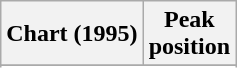<table class="wikitable sortable">
<tr>
<th align="left">Chart (1995)</th>
<th align="center">Peak<br>position</th>
</tr>
<tr>
</tr>
<tr>
</tr>
</table>
